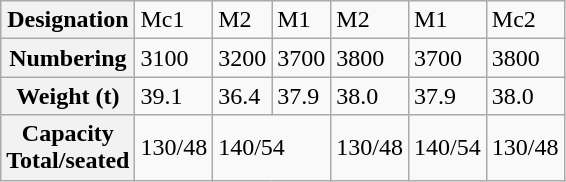<table class="wikitable">
<tr>
<th>Designation</th>
<td>Mc1</td>
<td>M2</td>
<td>M1</td>
<td>M2</td>
<td>M1</td>
<td>Mc2</td>
</tr>
<tr>
<th>Numbering</th>
<td>3100</td>
<td>3200</td>
<td>3700</td>
<td>3800</td>
<td>3700</td>
<td>3800</td>
</tr>
<tr>
<th>Weight (t)</th>
<td>39.1</td>
<td>36.4</td>
<td>37.9</td>
<td>38.0</td>
<td>37.9</td>
<td>38.0</td>
</tr>
<tr>
<th>Capacity<br>Total/seated</th>
<td>130/48</td>
<td colspan="2">140/54</td>
<td>130/48</td>
<td>140/54</td>
<td>130/48</td>
</tr>
</table>
